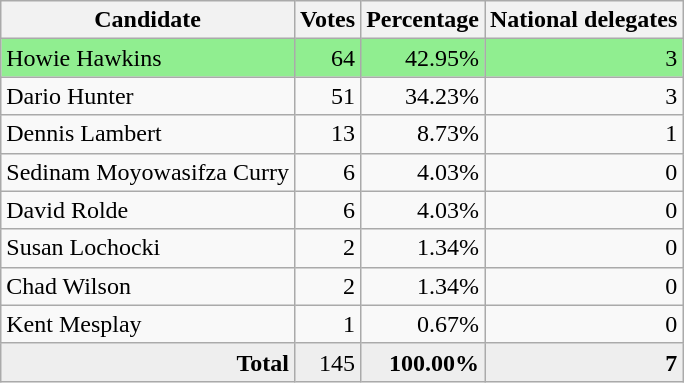<table class="wikitable" style="text-align:right;">
<tr>
<th>Candidate</th>
<th>Votes</th>
<th>Percentage</th>
<th>National delegates</th>
</tr>
<tr style="background:lightgreen;">
<td style="text-align:left;">Howie Hawkins</td>
<td>64</td>
<td>42.95%</td>
<td>3</td>
</tr>
<tr>
<td style="text-align:left;">Dario Hunter</td>
<td>51</td>
<td>34.23%</td>
<td>3</td>
</tr>
<tr>
<td style="text-align:left;">Dennis Lambert</td>
<td>13</td>
<td>8.73%</td>
<td>1</td>
</tr>
<tr>
<td style="text-align:left;">Sedinam Moyowasifza Curry</td>
<td>6</td>
<td>4.03%</td>
<td>0</td>
</tr>
<tr>
<td style="text-align:left;">David Rolde</td>
<td>6</td>
<td>4.03%</td>
<td>0</td>
</tr>
<tr>
<td style="text-align:left;">Susan Lochocki</td>
<td>2</td>
<td>1.34%</td>
<td>0</td>
</tr>
<tr>
<td style="text-align:left;">Chad Wilson</td>
<td>2</td>
<td>1.34%</td>
<td>0</td>
</tr>
<tr>
<td style="text-align:left;">Kent Mesplay</td>
<td>1</td>
<td>0.67%</td>
<td>0</td>
</tr>
<tr style="background:#eee;">
<td style="margin-right:0.50px"><strong>Total</strong></td>
<td style="margin-right:0.50px">145</td>
<td style="margin-right:0.50px"><strong>100.00%</strong></td>
<td style="margin-right:0.50px"><strong>7</strong></td>
</tr>
</table>
